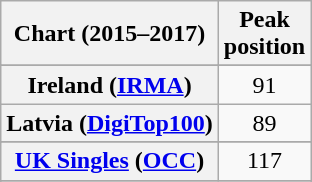<table class="wikitable sortable plainrowheaders" style="text-align:center">
<tr>
<th>Chart (2015–2017)</th>
<th>Peak<br>position</th>
</tr>
<tr>
</tr>
<tr>
<th scope="row">Ireland (<a href='#'>IRMA</a>)</th>
<td>91</td>
</tr>
<tr>
<th scope="row">Latvia (<a href='#'>DigiTop100</a>)</th>
<td>89</td>
</tr>
<tr>
</tr>
<tr>
<th scope="row"><a href='#'>UK Singles</a> (<a href='#'>OCC</a>)</th>
<td>117</td>
</tr>
<tr>
</tr>
<tr>
</tr>
<tr>
</tr>
<tr>
</tr>
</table>
